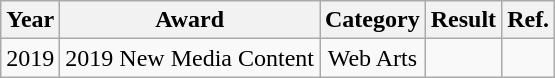<table class=wikitable style=text-align:center>
<tr>
<th>Year</th>
<th>Award</th>
<th>Category</th>
<th>Result</th>
<th>Ref.</th>
</tr>
<tr>
<td>2019</td>
<td>2019 New Media Content</td>
<td>Web Arts</td>
<td></td>
<td></td>
</tr>
</table>
